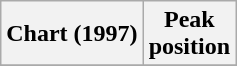<table class="wikitable">
<tr>
<th>Chart (1997)</th>
<th>Peak<br>position</th>
</tr>
<tr>
</tr>
</table>
